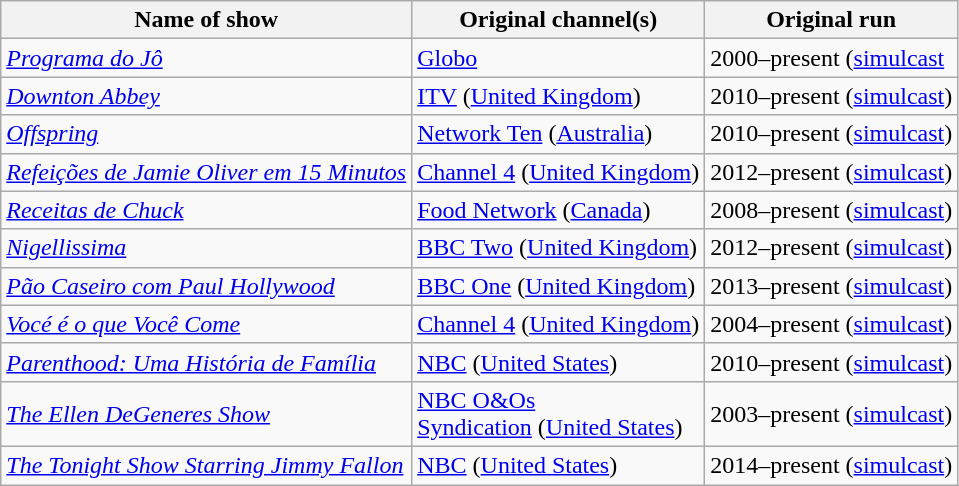<table class="wikitable sortable">
<tr>
<th>Name of show</th>
<th>Original channel(s)</th>
<th>Original run</th>
</tr>
<tr>
<td><em><a href='#'>Programa do Jô</a></em></td>
<td><a href='#'>Globo</a></td>
<td>2000–present (<a href='#'>simulcast</a></td>
</tr>
<tr>
<td><em><a href='#'>Downton Abbey</a></em></td>
<td><a href='#'>ITV</a> (<a href='#'>United Kingdom</a>)</td>
<td>2010–present (<a href='#'>simulcast</a>)</td>
</tr>
<tr>
<td><em><a href='#'>Offspring</a></em></td>
<td><a href='#'>Network Ten</a> (<a href='#'>Australia</a>)</td>
<td>2010–present (<a href='#'>simulcast</a>)</td>
</tr>
<tr>
<td><em><a href='#'>Refeições de Jamie Oliver em 15 Minutos</a></em></td>
<td><a href='#'>Channel 4</a> (<a href='#'>United Kingdom</a>)</td>
<td>2012–present (<a href='#'>simulcast</a>)</td>
</tr>
<tr>
<td><em><a href='#'>Receitas de Chuck</a></em></td>
<td><a href='#'>Food Network</a> (<a href='#'>Canada</a>)</td>
<td>2008–present (<a href='#'>simulcast</a>)</td>
</tr>
<tr>
<td><em><a href='#'>Nigellissima</a></em></td>
<td><a href='#'>BBC Two</a> (<a href='#'>United Kingdom</a>)</td>
<td>2012–present (<a href='#'>simulcast</a>)</td>
</tr>
<tr>
<td><em><a href='#'>Pão Caseiro com Paul Hollywood</a></em></td>
<td><a href='#'>BBC One</a> (<a href='#'>United Kingdom</a>)</td>
<td>2013–present (<a href='#'>simulcast</a>)</td>
</tr>
<tr>
<td><em><a href='#'>Vocé é o que Você Come</a></em></td>
<td><a href='#'>Channel 4</a> (<a href='#'>United Kingdom</a>)</td>
<td>2004–present (<a href='#'>simulcast</a>)</td>
</tr>
<tr>
<td><em><a href='#'>Parenthood: Uma História de Família</a></em></td>
<td><a href='#'>NBC</a> (<a href='#'>United States</a>)</td>
<td>2010–present (<a href='#'>simulcast</a>)</td>
</tr>
<tr>
<td><em><a href='#'>The Ellen DeGeneres Show</a></em></td>
<td><a href='#'>NBC O&Os</a><br><a href='#'>Syndication</a> (<a href='#'>United States</a>)</td>
<td>2003–present (<a href='#'>simulcast</a>)</td>
</tr>
<tr>
<td><em><a href='#'>The Tonight Show Starring Jimmy Fallon</a></em></td>
<td><a href='#'>NBC</a> (<a href='#'>United States</a>)</td>
<td>2014–present (<a href='#'>simulcast</a>)</td>
</tr>
</table>
